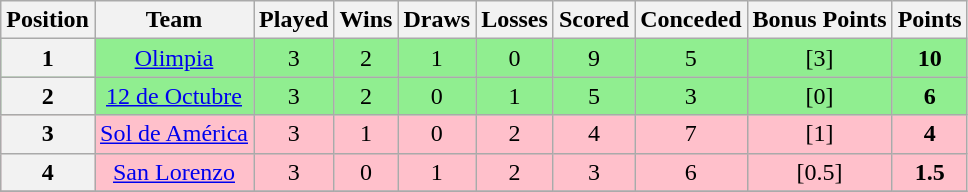<table class="wikitable" style="text-align:center">
<tr>
<th>Position</th>
<th>Team</th>
<th>Played</th>
<th>Wins</th>
<th>Draws</th>
<th>Losses</th>
<th>Scored</th>
<th>Conceded</th>
<th>Bonus Points</th>
<th>Points</th>
</tr>
<tr bgcolor="lightgreen">
<th>1</th>
<td><a href='#'>Olimpia</a></td>
<td>3</td>
<td>2</td>
<td>1</td>
<td>0</td>
<td>9</td>
<td>5</td>
<td>[3]</td>
<td><strong>10</strong></td>
</tr>
<tr bgcolor="lightgreen">
<th>2</th>
<td><a href='#'>12 de Octubre</a></td>
<td>3</td>
<td>2</td>
<td>0</td>
<td>1</td>
<td>5</td>
<td>3</td>
<td>[0]</td>
<td><strong>6</strong></td>
</tr>
<tr bgcolor="pink">
<th>3</th>
<td><a href='#'>Sol de América</a></td>
<td>3</td>
<td>1</td>
<td>0</td>
<td>2</td>
<td>4</td>
<td>7</td>
<td>[1]</td>
<td><strong>4</strong></td>
</tr>
<tr bgcolor="pink">
<th>4</th>
<td><a href='#'>San Lorenzo</a></td>
<td>3</td>
<td>0</td>
<td>1</td>
<td>2</td>
<td>3</td>
<td>6</td>
<td>[0.5]</td>
<td><strong>1.5</strong></td>
</tr>
<tr>
</tr>
</table>
